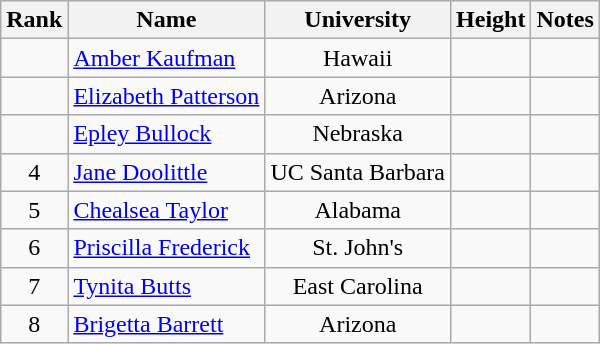<table class="wikitable sortable" style="text-align:center">
<tr>
<th>Rank</th>
<th>Name</th>
<th>University</th>
<th>Height</th>
<th>Notes</th>
</tr>
<tr>
<td></td>
<td align=left><a href='#'>Amber Kaufman</a></td>
<td>Hawaii</td>
<td></td>
<td></td>
</tr>
<tr>
<td></td>
<td align=left><a href='#'>Elizabeth Patterson</a></td>
<td>Arizona</td>
<td></td>
<td></td>
</tr>
<tr>
<td></td>
<td align=left><a href='#'>Epley Bullock</a></td>
<td>Nebraska</td>
<td></td>
<td></td>
</tr>
<tr>
<td>4</td>
<td align=left><a href='#'>Jane Doolittle</a></td>
<td>UC Santa Barbara</td>
<td></td>
<td></td>
</tr>
<tr>
<td>5</td>
<td align=left><a href='#'>Chealsea Taylor</a></td>
<td>Alabama</td>
<td></td>
<td></td>
</tr>
<tr>
<td>6</td>
<td align=left><a href='#'>Priscilla Frederick</a> </td>
<td>St. John's</td>
<td></td>
<td></td>
</tr>
<tr>
<td>7</td>
<td align=left><a href='#'>Tynita Butts</a></td>
<td>East Carolina</td>
<td></td>
<td></td>
</tr>
<tr>
<td>8</td>
<td align=left><a href='#'>Brigetta Barrett</a></td>
<td>Arizona</td>
<td></td>
<td></td>
</tr>
</table>
